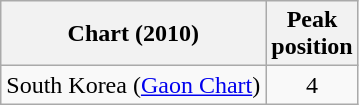<table class="wikitable sortable" border="1">
<tr>
<th scope="col">Chart (2010)</th>
<th scope="col">Peak<br>position</th>
</tr>
<tr>
<td>South Korea (<a href='#'>Gaon Chart</a>)</td>
<td align="center">4</td>
</tr>
</table>
